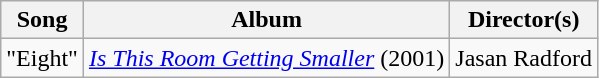<table class="wikitable">
<tr>
<th>Song</th>
<th>Album</th>
<th>Director(s)</th>
</tr>
<tr>
<td>"Eight"</td>
<td><em><a href='#'>Is This Room Getting Smaller</a></em> (2001)</td>
<td>Jasan Radford</td>
</tr>
</table>
